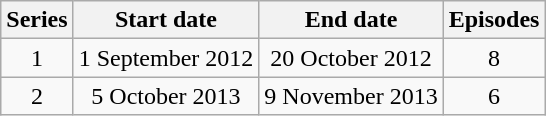<table class="wikitable" style="text-align:center;">
<tr>
<th>Series</th>
<th>Start date</th>
<th>End date</th>
<th>Episodes</th>
</tr>
<tr>
<td>1</td>
<td>1 September 2012</td>
<td>20 October 2012</td>
<td>8</td>
</tr>
<tr>
<td>2</td>
<td>5 October 2013</td>
<td>9 November 2013</td>
<td>6</td>
</tr>
</table>
